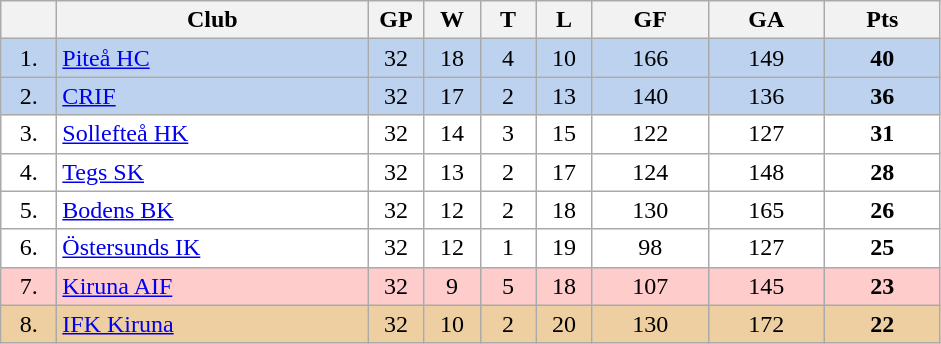<table class="wikitable">
<tr>
<th width="30"></th>
<th width="200">Club</th>
<th width="30">GP</th>
<th width="30">W</th>
<th width="30">T</th>
<th width="30">L</th>
<th width="70">GF</th>
<th width="70">GA</th>
<th width="70">Pts</th>
</tr>
<tr bgcolor="#BCD2EE" align="center">
<td>1.</td>
<td align="left"><a href='#'>Piteå HC</a></td>
<td>32</td>
<td>18</td>
<td>4</td>
<td>10</td>
<td>166</td>
<td>149</td>
<td><strong>40</strong></td>
</tr>
<tr bgcolor="#BCD2EE" align="center">
<td>2.</td>
<td align="left"><a href='#'>CRIF</a></td>
<td>32</td>
<td>17</td>
<td>2</td>
<td>13</td>
<td>140</td>
<td>136</td>
<td><strong>36</strong></td>
</tr>
<tr bgcolor="#FFFFFF" align="center">
<td>3.</td>
<td align="left"><a href='#'>Sollefteå HK</a></td>
<td>32</td>
<td>14</td>
<td>3</td>
<td>15</td>
<td>122</td>
<td>127</td>
<td><strong>31</strong></td>
</tr>
<tr bgcolor="#FFFFFF" align="center">
<td>4.</td>
<td align="left"><a href='#'>Tegs SK</a></td>
<td>32</td>
<td>13</td>
<td>2</td>
<td>17</td>
<td>124</td>
<td>148</td>
<td><strong>28</strong></td>
</tr>
<tr bgcolor="#FFFFFF" align="center">
<td>5.</td>
<td align="left"><a href='#'>Bodens BK</a></td>
<td>32</td>
<td>12</td>
<td>2</td>
<td>18</td>
<td>130</td>
<td>165</td>
<td><strong>26</strong></td>
</tr>
<tr bgcolor="#FFFFFF" align="center">
<td>6.</td>
<td align="left"><a href='#'>Östersunds IK</a></td>
<td>32</td>
<td>12</td>
<td>1</td>
<td>19</td>
<td>98</td>
<td>127</td>
<td><strong>25</strong></td>
</tr>
<tr bgcolor="#FFCCCC" align="center">
<td>7.</td>
<td align="left"><a href='#'>Kiruna AIF</a></td>
<td>32</td>
<td>9</td>
<td>5</td>
<td>18</td>
<td>107</td>
<td>145</td>
<td><strong>23</strong></td>
</tr>
<tr bgcolor="#EECFA1" align="center">
<td>8.</td>
<td align="left"><a href='#'>IFK Kiruna</a></td>
<td>32</td>
<td>10</td>
<td>2</td>
<td>20</td>
<td>130</td>
<td>172</td>
<td><strong>22</strong></td>
</tr>
</table>
